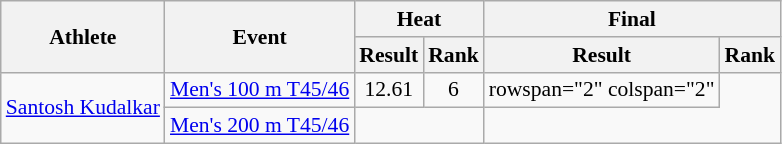<table class=wikitable style="font-size:90%">
<tr>
<th rowspan="2">Athlete</th>
<th rowspan="2">Event</th>
<th colspan="2">Heat</th>
<th colspan="2">Final</th>
</tr>
<tr>
<th>Result</th>
<th>Rank</th>
<th>Result</th>
<th>Rank</th>
</tr>
<tr>
<td rowspan="2"><a href='#'>Santosh Kudalkar</a></td>
<td><a href='#'>Men's 100 m T45/46</a></td>
<td style="text-align:center;">12.61</td>
<td style="text-align:center;">6</td>
<td>rowspan="2" colspan="2" </td>
</tr>
<tr>
<td><a href='#'>Men's 200 m T45/46</a></td>
<td style="text-align:center;" colspan="2"></td>
</tr>
</table>
